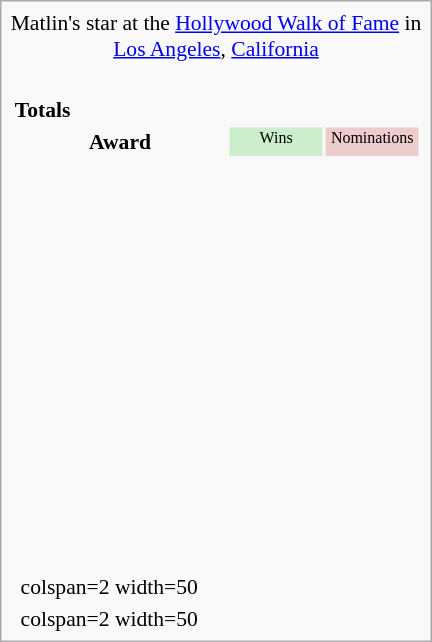<table class="infobox" style="width:20em; text-align:left; font-size:90%; vertical-align:middle;">
<tr>
<td colspan=3 style="text-align:center;"> Matlin's star at the <a href='#'>Hollywood Walk of Fame</a> in <a href='#'>Los Angeles</a>, <a href='#'>California</a></td>
</tr>
<tr>
<td colspan=3><br><table class="collapsible collapsed" width=100%>
<tr>
<th colspan=3 style="background-color#d9e8ff" text-align:center;">Totals</th>
</tr>
<tr style="background-color#d9e8ff; text-align:center;">
<th style="vertical-align: middle;">Award</th>
<td style="background:#cec; font-size:8pt;" width="60px">Wins</td>
<td style="background:#ecc; font-size:8pt;" width="60px">Nominations</td>
</tr>
<tr>
<td align=center><br></td>
<td></td>
<td></td>
</tr>
<tr>
<td align=center><br></td>
<td></td>
<td></td>
</tr>
<tr>
<td align=center><br></td>
<td></td>
<td></td>
</tr>
<tr>
<td align=center><br></td>
<td></td>
<td></td>
</tr>
<tr>
<td align=center><br></td>
<td></td>
<td></td>
</tr>
<tr>
<td align=center><br></td>
<td></td>
<td></td>
</tr>
<tr>
<td align=center><br></td>
<td></td>
<td></td>
</tr>
<tr>
<td align=center><br></td>
<td></td>
<td></td>
</tr>
<tr>
<td align=center><br></td>
<td></td>
<td></td>
</tr>
<tr>
<td align=center><br></td>
<td></td>
<td></td>
</tr>
<tr>
<td align=center><br></td>
<td></td>
<td></td>
</tr>
<tr>
<td align=center><br></td>
<td></td>
<td></td>
</tr>
<tr>
<td align=center><br></td>
<td></td>
<td></td>
</tr>
</table>
</td>
</tr>
<tr style="background-color#d9e8ff">
<td></td>
<td>colspan=2 width=50 </td>
</tr>
<tr>
<td></td>
<td>colspan=2 width=50 </td>
</tr>
</table>
